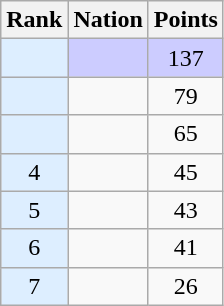<table class="wikitable sortable" style="text-align:center">
<tr>
<th>Rank</th>
<th>Nation</th>
<th>Points</th>
</tr>
<tr style="background-color:#ccccff">
<td bgcolor = DDEEFF></td>
<td align=left></td>
<td>137</td>
</tr>
<tr>
<td bgcolor = DDEEFF></td>
<td align=left></td>
<td>79</td>
</tr>
<tr>
<td bgcolor = DDEEFF></td>
<td align=left></td>
<td>65</td>
</tr>
<tr>
<td bgcolor = DDEEFF>4</td>
<td align=left></td>
<td>45</td>
</tr>
<tr>
<td bgcolor = DDEEFF>5</td>
<td align=left></td>
<td>43</td>
</tr>
<tr>
<td bgcolor = DDEEFF>6</td>
<td align=left></td>
<td>41</td>
</tr>
<tr>
<td bgcolor = DDEEFF>7</td>
<td align=left></td>
<td>26</td>
</tr>
</table>
